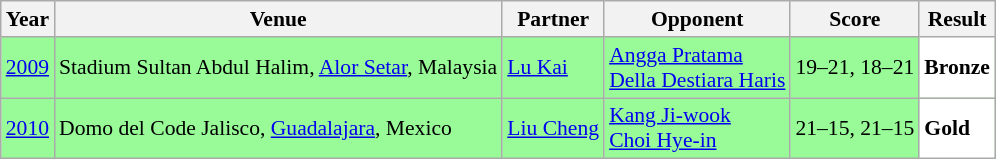<table class="sortable wikitable" style="font-size: 90%;">
<tr>
<th>Year</th>
<th>Venue</th>
<th>Partner</th>
<th>Opponent</th>
<th>Score</th>
<th>Result</th>
</tr>
<tr style="background:#98FB98">
<td align="center"><a href='#'>2009</a></td>
<td align="left">Stadium Sultan Abdul Halim, <a href='#'>Alor Setar</a>, Malaysia</td>
<td align="left"> <a href='#'>Lu Kai</a></td>
<td align="left"> <a href='#'>Angga Pratama</a><br> <a href='#'>Della Destiara Haris</a></td>
<td align="left">19–21, 18–21</td>
<td style="text-align:left; background:white"> <strong>Bronze</strong></td>
</tr>
<tr style="background:#98FB98">
<td align="center"><a href='#'>2010</a></td>
<td align="left">Domo del Code Jalisco, <a href='#'>Guadalajara</a>, Mexico</td>
<td align="left"> <a href='#'>Liu Cheng</a></td>
<td align="left"> <a href='#'>Kang Ji-wook</a><br> <a href='#'>Choi Hye-in</a></td>
<td align="left">21–15, 21–15</td>
<td style="text-align:left; background:white"> <strong>Gold</strong></td>
</tr>
</table>
